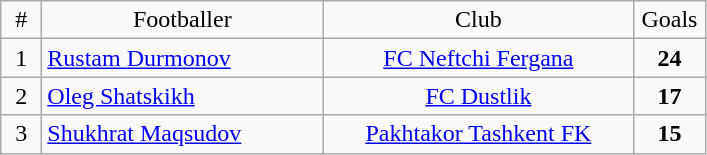<table class="wikitable" style="text-align:center">
<tr>
<td width="20">#</td>
<td width="180">Footballer</td>
<td width="200">Club</td>
<td width="40">Goals</td>
</tr>
<tr>
<td>1</td>
<td align="left"> <a href='#'>Rustam Durmonov</a></td>
<td><a href='#'>FC Neftchi Fergana</a></td>
<td><strong>24</strong></td>
</tr>
<tr>
<td>2</td>
<td align="left"> <a href='#'>Oleg Shatskikh</a></td>
<td><a href='#'>FC Dustlik</a></td>
<td><strong>17</strong></td>
</tr>
<tr>
<td>3</td>
<td align="left"> <a href='#'>Shukhrat Maqsudov</a></td>
<td><a href='#'>Pakhtakor Tashkent FK</a></td>
<td><strong>15</strong></td>
</tr>
</table>
